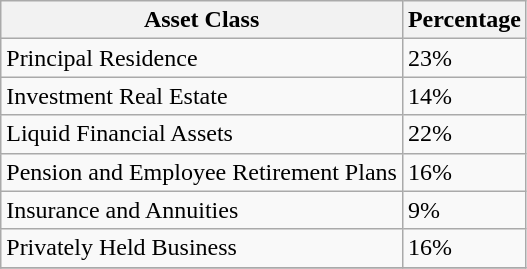<table class="wikitable">
<tr>
<th>Asset Class</th>
<th>Percentage</th>
</tr>
<tr>
<td>Principal Residence</td>
<td>23%</td>
</tr>
<tr>
<td>Investment Real Estate</td>
<td>14%</td>
</tr>
<tr>
<td>Liquid Financial Assets</td>
<td>22%</td>
</tr>
<tr>
<td>Pension and Employee Retirement Plans</td>
<td>16%</td>
</tr>
<tr>
<td>Insurance and Annuities</td>
<td>9%</td>
</tr>
<tr>
<td>Privately Held Business</td>
<td>16%</td>
</tr>
<tr>
</tr>
</table>
